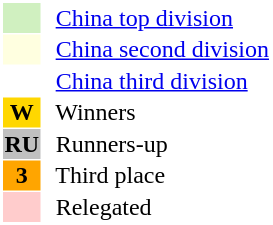<table style="border: 1px solid #ffffff; background-color: #ffffff" cellspacing="1" cellpadding="1">
<tr>
<td bgcolor="#D0F0C0" width="20"></td>
<td bgcolor="#ffffff" align="left">  <a href='#'>China top division</a></td>
</tr>
<tr>
<td bgcolor="#FFFFE0" width="20"></td>
<td bgcolor="#ffffff" align="left">  <a href='#'>China second division</a></td>
</tr>
<tr>
<th bgcolor="#ffffff" width="20"></th>
<td bgcolor="#ffffff" align="left">  <a href='#'>China third division</a></td>
</tr>
<tr>
<th bgcolor="#FFD700" width="20">W</th>
<td bgcolor="#ffffff" align="left">  Winners</td>
</tr>
<tr>
<th bgcolor="#C0C0C0" width="20">RU</th>
<td bgcolor="#ffffff" align="left">  Runners-up</td>
</tr>
<tr>
<th bgcolor="#FFA500" width="20">3</th>
<td bgcolor="#ffffff" align="left">  Third place</td>
</tr>
<tr>
<th bgcolor="#ffcccc" width="20"></th>
<td bgcolor="#ffffff" align="left">  Relegated</td>
</tr>
</table>
